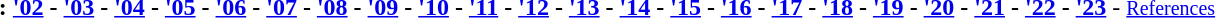<table id="toc" class="toc" summary="Contents" align="center">
<tr>
<th>:</th>
<td><strong><a href='#'>'02</a> - <a href='#'>'03</a> - <a href='#'>'04</a> - <a href='#'>'05</a> - <a href='#'>'06</a> - <a href='#'>'07</a> - <a href='#'>'08</a> - <a href='#'>'09</a> - <a href='#'>'10</a> - <a href='#'>'11</a> - <a href='#'>'12</a> - <a href='#'>'13</a> - <a href='#'>'14</a> - <a href='#'>'15</a> - <a href='#'>'16</a> - <a href='#'>'17</a> - <a href='#'>'18</a> - <a href='#'>'19</a> - <a href='#'>'20</a> - <a href='#'>'21</a> - <a href='#'>'22</a> - <a href='#'>'23</a></strong> -  <small><a href='#'>References</a></small> </td>
</tr>
</table>
